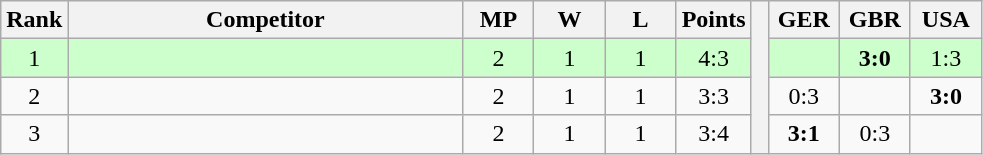<table class="wikitable" style="text-align:center">
<tr>
<th>Rank</th>
<th style="width:16em">Competitor</th>
<th style="width:2.5em">MP</th>
<th style="width:2.5em">W</th>
<th style="width:2.5em">L</th>
<th>Points</th>
<th rowspan="4"> </th>
<th style="width:2.5em">GER</th>
<th style="width:2.5em">GBR</th>
<th style="width:2.5em">USA</th>
</tr>
<tr style="background:#cfc;">
<td>1</td>
<td style="text-align:left"></td>
<td>2</td>
<td>1</td>
<td>1</td>
<td>4:3</td>
<td></td>
<td><strong>3:0</strong></td>
<td>1:3</td>
</tr>
<tr>
<td>2</td>
<td style="text-align:left"></td>
<td>2</td>
<td>1</td>
<td>1</td>
<td>3:3</td>
<td>0:3</td>
<td></td>
<td><strong>3:0</strong></td>
</tr>
<tr>
<td>3</td>
<td style="text-align:left"></td>
<td>2</td>
<td>1</td>
<td>1</td>
<td>3:4</td>
<td><strong>3:1</strong></td>
<td>0:3</td>
<td></td>
</tr>
</table>
